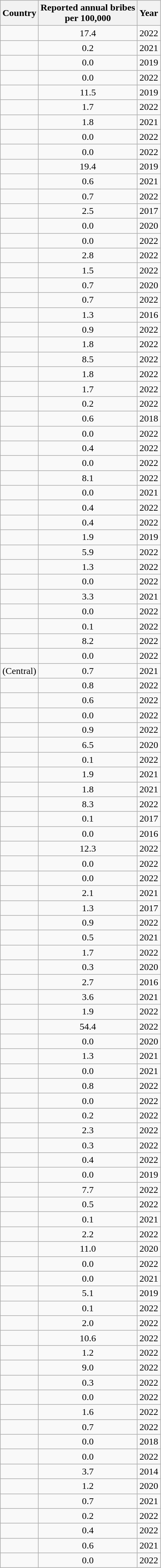<table class="wikitable sortable sticky-header col1left" style="text-align:center;">
<tr>
<th>Country</th>
<th>Reported annual bribes <br>per 100,000</th>
<th>Year</th>
</tr>
<tr>
<td></td>
<td>17.4</td>
<td>2022</td>
</tr>
<tr>
<td></td>
<td>0.2</td>
<td>2021</td>
</tr>
<tr>
<td></td>
<td>0.0</td>
<td>2019</td>
</tr>
<tr>
<td></td>
<td>0.0</td>
<td>2022</td>
</tr>
<tr>
<td></td>
<td>11.5</td>
<td>2019</td>
</tr>
<tr>
<td></td>
<td>1.7</td>
<td>2022</td>
</tr>
<tr>
<td></td>
<td>1.8</td>
<td>2021</td>
</tr>
<tr>
<td></td>
<td>0.0</td>
<td>2022</td>
</tr>
<tr>
<td></td>
<td>0.0</td>
<td>2022</td>
</tr>
<tr>
<td></td>
<td>19.4</td>
<td>2019</td>
</tr>
<tr>
<td></td>
<td>0.6</td>
<td>2021</td>
</tr>
<tr>
<td></td>
<td>0.7</td>
<td>2022</td>
</tr>
<tr>
<td></td>
<td>2.5</td>
<td>2017</td>
</tr>
<tr>
<td></td>
<td>0.0</td>
<td>2020</td>
</tr>
<tr>
<td></td>
<td>0.0</td>
<td>2022</td>
</tr>
<tr>
<td></td>
<td>2.8</td>
<td>2022</td>
</tr>
<tr>
<td></td>
<td>1.5</td>
<td>2022</td>
</tr>
<tr>
<td></td>
<td>0.7</td>
<td>2020</td>
</tr>
<tr>
<td></td>
<td>0.7</td>
<td>2022</td>
</tr>
<tr>
<td></td>
<td>1.3</td>
<td>2016</td>
</tr>
<tr>
<td></td>
<td>0.9</td>
<td>2022</td>
</tr>
<tr>
<td></td>
<td>1.8</td>
<td>2022</td>
</tr>
<tr>
<td></td>
<td>8.5</td>
<td>2022</td>
</tr>
<tr>
<td></td>
<td>1.8</td>
<td>2022</td>
</tr>
<tr>
<td></td>
<td>1.7</td>
<td>2022</td>
</tr>
<tr>
<td></td>
<td>0.2</td>
<td>2022</td>
</tr>
<tr>
<td></td>
<td>0.6</td>
<td>2018</td>
</tr>
<tr>
<td></td>
<td>0.0</td>
<td>2022</td>
</tr>
<tr>
<td></td>
<td>0.4</td>
<td>2022</td>
</tr>
<tr>
<td></td>
<td>0.0</td>
<td>2022</td>
</tr>
<tr>
<td></td>
<td>8.1</td>
<td>2022</td>
</tr>
<tr>
<td></td>
<td>0.0</td>
<td>2021</td>
</tr>
<tr>
<td></td>
<td>0.4</td>
<td>2022</td>
</tr>
<tr>
<td></td>
<td>0.4</td>
<td>2022</td>
</tr>
<tr>
<td></td>
<td>1.9</td>
<td>2019</td>
</tr>
<tr>
<td></td>
<td>5.9</td>
<td>2022</td>
</tr>
<tr>
<td></td>
<td>1.3</td>
<td>2022</td>
</tr>
<tr>
<td></td>
<td>0.0</td>
<td>2022</td>
</tr>
<tr>
<td></td>
<td>3.3</td>
<td>2021</td>
</tr>
<tr>
<td></td>
<td>0.0</td>
<td>2022</td>
</tr>
<tr>
<td></td>
<td>0.1</td>
<td>2022</td>
</tr>
<tr>
<td></td>
<td>8.2</td>
<td>2022</td>
</tr>
<tr>
<td></td>
<td>0.0</td>
<td>2022</td>
</tr>
<tr>
<td> (Central)</td>
<td>0.7</td>
<td>2021</td>
</tr>
<tr>
<td></td>
<td>0.8</td>
<td>2022</td>
</tr>
<tr>
<td></td>
<td>0.6</td>
<td>2022</td>
</tr>
<tr>
<td></td>
<td>0.0</td>
<td>2022</td>
</tr>
<tr>
<td></td>
<td>0.9</td>
<td>2022</td>
</tr>
<tr>
<td></td>
<td>6.5</td>
<td>2020</td>
</tr>
<tr>
<td></td>
<td>0.1</td>
<td>2022</td>
</tr>
<tr>
<td></td>
<td>1.9</td>
<td>2021</td>
</tr>
<tr>
<td></td>
<td>1.8</td>
<td>2021</td>
</tr>
<tr>
<td></td>
<td>8.3</td>
<td>2022</td>
</tr>
<tr>
<td></td>
<td>0.1</td>
<td>2017</td>
</tr>
<tr>
<td></td>
<td>0.0</td>
<td>2016</td>
</tr>
<tr>
<td></td>
<td>12.3</td>
<td>2022</td>
</tr>
<tr>
<td></td>
<td>0.0</td>
<td>2022</td>
</tr>
<tr>
<td></td>
<td>0.0</td>
<td>2022</td>
</tr>
<tr>
<td></td>
<td>2.1</td>
<td>2021</td>
</tr>
<tr>
<td></td>
<td>1.3</td>
<td>2017</td>
</tr>
<tr>
<td></td>
<td>0.9</td>
<td>2022</td>
</tr>
<tr>
<td></td>
<td>0.5</td>
<td>2021</td>
</tr>
<tr>
<td></td>
<td>1.7</td>
<td>2022</td>
</tr>
<tr>
<td></td>
<td>0.3</td>
<td>2020</td>
</tr>
<tr>
<td></td>
<td>2.7</td>
<td>2016</td>
</tr>
<tr>
<td></td>
<td>3.6</td>
<td>2021</td>
</tr>
<tr>
<td></td>
<td>1.9</td>
<td>2022</td>
</tr>
<tr>
<td></td>
<td>54.4</td>
<td>2022</td>
</tr>
<tr>
<td></td>
<td>0.0</td>
<td>2020</td>
</tr>
<tr>
<td></td>
<td>1.3</td>
<td>2021</td>
</tr>
<tr>
<td></td>
<td>0.0</td>
<td>2021</td>
</tr>
<tr>
<td></td>
<td>0.8</td>
<td>2022</td>
</tr>
<tr>
<td></td>
<td>0.0</td>
<td>2022</td>
</tr>
<tr>
<td></td>
<td>0.2</td>
<td>2022</td>
</tr>
<tr>
<td></td>
<td>2.3</td>
<td>2022</td>
</tr>
<tr>
<td></td>
<td>0.3</td>
<td>2022</td>
</tr>
<tr>
<td></td>
<td>0.4</td>
<td>2022</td>
</tr>
<tr>
<td></td>
<td>0.0</td>
<td>2019</td>
</tr>
<tr>
<td></td>
<td>7.7</td>
<td>2022</td>
</tr>
<tr>
<td></td>
<td>0.5</td>
<td>2022</td>
</tr>
<tr>
<td></td>
<td>0.1</td>
<td>2021</td>
</tr>
<tr>
<td></td>
<td>2.2</td>
<td>2022</td>
</tr>
<tr>
<td></td>
<td>11.0</td>
<td>2020</td>
</tr>
<tr>
<td></td>
<td>0.0</td>
<td>2022</td>
</tr>
<tr>
<td></td>
<td>0.0</td>
<td>2021</td>
</tr>
<tr>
<td></td>
<td>5.1</td>
<td>2019</td>
</tr>
<tr>
<td></td>
<td>0.1</td>
<td>2022</td>
</tr>
<tr>
<td></td>
<td>2.0</td>
<td>2022</td>
</tr>
<tr>
<td></td>
<td>10.6</td>
<td>2022</td>
</tr>
<tr>
<td></td>
<td>1.2</td>
<td>2022</td>
</tr>
<tr>
<td></td>
<td>9.0</td>
<td>2022</td>
</tr>
<tr>
<td></td>
<td>0.3</td>
<td>2022</td>
</tr>
<tr>
<td></td>
<td>0.0</td>
<td>2022</td>
</tr>
<tr>
<td></td>
<td>1.6</td>
<td>2022</td>
</tr>
<tr>
<td></td>
<td>0.7</td>
<td>2022</td>
</tr>
<tr>
<td></td>
<td>0.0</td>
<td>2018</td>
</tr>
<tr>
<td></td>
<td>0.0</td>
<td>2022</td>
</tr>
<tr>
<td></td>
<td>3.7</td>
<td>2014</td>
</tr>
<tr>
<td></td>
<td>1.2</td>
<td>2020</td>
</tr>
<tr>
<td></td>
<td>0.7</td>
<td>2021</td>
</tr>
<tr>
<td></td>
<td>0.2</td>
<td>2022</td>
</tr>
<tr>
<td></td>
<td>0.4</td>
<td>2022</td>
</tr>
<tr>
<td></td>
<td>0.6</td>
<td>2021</td>
</tr>
<tr>
<td></td>
<td>0.0</td>
<td>2022</td>
</tr>
</table>
